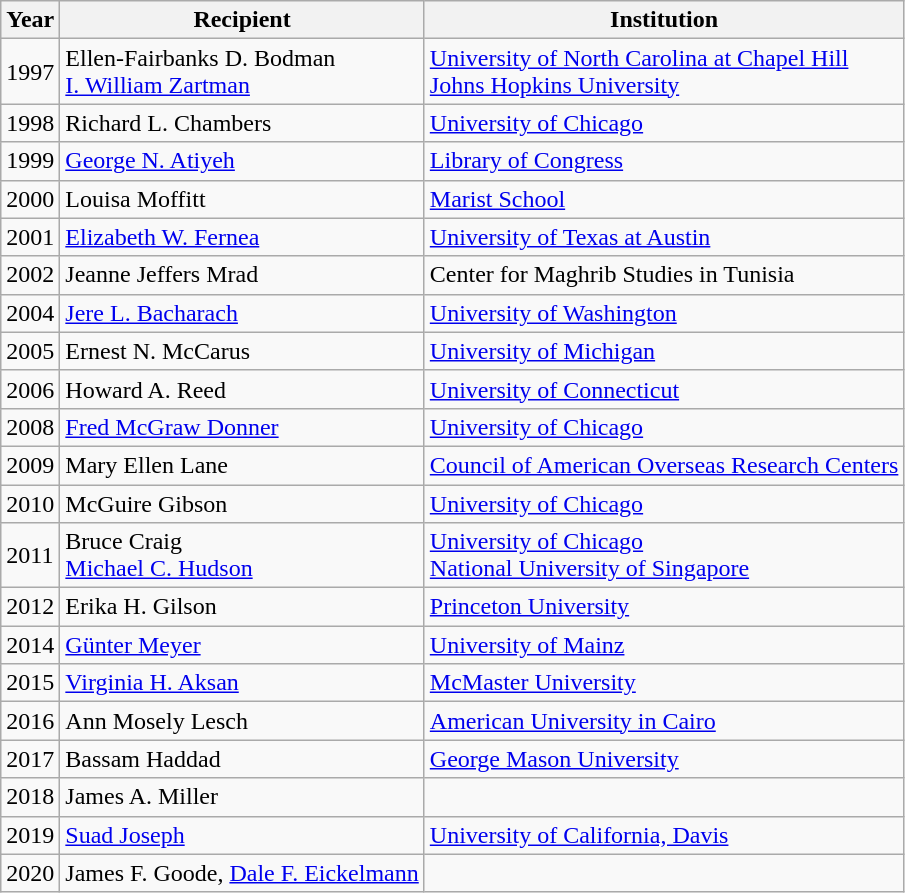<table class="wikitable">
<tr>
<th>Year</th>
<th>Recipient</th>
<th>Institution</th>
</tr>
<tr>
<td>1997</td>
<td>Ellen-Fairbanks D. Bodman<br><a href='#'>I. William Zartman</a></td>
<td><a href='#'>University of North Carolina at Chapel Hill</a><br><a href='#'>Johns Hopkins University</a></td>
</tr>
<tr>
<td>1998</td>
<td>Richard L. Chambers</td>
<td><a href='#'>University of Chicago</a></td>
</tr>
<tr>
<td>1999</td>
<td><a href='#'>George N. Atiyeh</a></td>
<td><a href='#'>Library of Congress</a></td>
</tr>
<tr>
<td>2000</td>
<td>Louisa Moffitt</td>
<td><a href='#'>Marist School</a></td>
</tr>
<tr>
<td>2001</td>
<td><a href='#'>Elizabeth W. Fernea</a></td>
<td><a href='#'>University of Texas at Austin</a></td>
</tr>
<tr>
<td>2002</td>
<td>Jeanne Jeffers Mrad</td>
<td>Center for Maghrib Studies in Tunisia</td>
</tr>
<tr>
<td>2004</td>
<td><a href='#'>Jere L. Bacharach</a></td>
<td><a href='#'>University of Washington</a></td>
</tr>
<tr>
<td>2005</td>
<td>Ernest N. McCarus</td>
<td><a href='#'>University of Michigan</a></td>
</tr>
<tr>
<td>2006</td>
<td>Howard A. Reed</td>
<td><a href='#'>University of Connecticut</a></td>
</tr>
<tr>
<td>2008</td>
<td><a href='#'>Fred McGraw Donner</a></td>
<td><a href='#'>University of Chicago</a></td>
</tr>
<tr>
<td>2009</td>
<td>Mary Ellen Lane</td>
<td><a href='#'>Council of American Overseas Research Centers</a></td>
</tr>
<tr>
<td>2010</td>
<td>McGuire Gibson</td>
<td><a href='#'>University of Chicago</a></td>
</tr>
<tr>
<td>2011</td>
<td>Bruce Craig<br><a href='#'>Michael C. Hudson</a></td>
<td><a href='#'>University of Chicago</a><br><a href='#'>National University of Singapore</a></td>
</tr>
<tr>
<td>2012</td>
<td>Erika H. Gilson</td>
<td><a href='#'>Princeton University</a></td>
</tr>
<tr>
<td>2014</td>
<td><a href='#'>Günter Meyer</a></td>
<td><a href='#'>University of Mainz</a></td>
</tr>
<tr>
<td>2015</td>
<td><a href='#'>Virginia H. Aksan</a></td>
<td><a href='#'>McMaster University</a></td>
</tr>
<tr>
<td>2016</td>
<td>Ann Mosely Lesch</td>
<td><a href='#'>American University in Cairo</a></td>
</tr>
<tr>
<td>2017</td>
<td>Bassam Haddad</td>
<td><a href='#'>George Mason University</a></td>
</tr>
<tr>
<td>2018</td>
<td>James A. Miller</td>
<td></td>
</tr>
<tr>
<td>2019</td>
<td><a href='#'>Suad Joseph</a></td>
<td><a href='#'>University of California, Davis</a></td>
</tr>
<tr>
<td>2020</td>
<td>James F. Goode, <a href='#'>Dale F. Eickelmann</a></td>
<td></td>
</tr>
</table>
